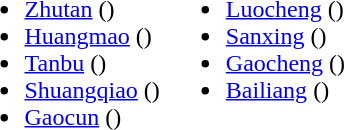<table>
<tr>
<td valign="top"><br><ul><li><a href='#'>Zhutan</a> ()</li><li><a href='#'>Huangmao</a> ()</li><li><a href='#'>Tanbu</a> ()</li><li><a href='#'>Shuangqiao</a> ()</li><li><a href='#'>Gaocun</a> ()</li></ul></td>
<td valign="top"><br><ul><li><a href='#'>Luocheng</a> ()</li><li><a href='#'>Sanxing</a> ()</li><li><a href='#'>Gaocheng</a> ()</li><li><a href='#'>Bailiang</a> ()</li></ul></td>
</tr>
</table>
